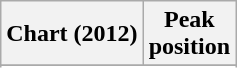<table class="wikitable sortable">
<tr>
<th align="left">Chart (2012)</th>
<th align="center">Peak<br>position</th>
</tr>
<tr>
</tr>
<tr>
</tr>
<tr>
</tr>
<tr>
</tr>
</table>
